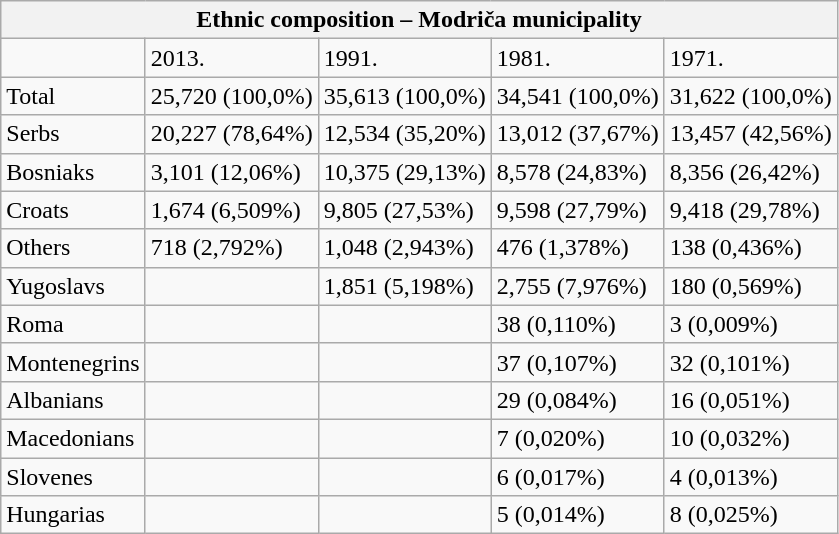<table class="wikitable">
<tr>
<th colspan="8">Ethnic composition – Modriča municipality</th>
</tr>
<tr>
<td></td>
<td>2013.</td>
<td>1991.</td>
<td>1981.</td>
<td>1971.</td>
</tr>
<tr>
<td>Total</td>
<td>25,720 (100,0%)</td>
<td>35,613 (100,0%)</td>
<td>34,541 (100,0%)</td>
<td>31,622 (100,0%)</td>
</tr>
<tr>
<td>Serbs</td>
<td>20,227 (78,64%)</td>
<td>12,534 (35,20%)</td>
<td>13,012 (37,67%)</td>
<td>13,457 (42,56%)</td>
</tr>
<tr>
<td>Bosniaks</td>
<td>3,101 (12,06%)</td>
<td>10,375 (29,13%)</td>
<td>8,578 (24,83%)</td>
<td>8,356 (26,42%)</td>
</tr>
<tr>
<td>Croats</td>
<td>1,674 (6,509%)</td>
<td>9,805 (27,53%)</td>
<td>9,598 (27,79%)</td>
<td>9,418 (29,78%)</td>
</tr>
<tr>
<td>Others</td>
<td>718 (2,792%)</td>
<td>1,048 (2,943%)</td>
<td>476 (1,378%)</td>
<td>138 (0,436%)</td>
</tr>
<tr>
<td>Yugoslavs</td>
<td></td>
<td>1,851 (5,198%)</td>
<td>2,755 (7,976%)</td>
<td>180 (0,569%)</td>
</tr>
<tr>
<td>Roma</td>
<td></td>
<td></td>
<td>38 (0,110%)</td>
<td>3 (0,009%)</td>
</tr>
<tr>
<td>Montenegrins</td>
<td></td>
<td></td>
<td>37 (0,107%)</td>
<td>32 (0,101%)</td>
</tr>
<tr>
<td>Albanians</td>
<td></td>
<td></td>
<td>29 (0,084%)</td>
<td>16 (0,051%)</td>
</tr>
<tr>
<td>Macedonians</td>
<td></td>
<td></td>
<td>7 (0,020%)</td>
<td>10 (0,032%)</td>
</tr>
<tr>
<td>Slovenes</td>
<td></td>
<td></td>
<td>6 (0,017%)</td>
<td>4 (0,013%)</td>
</tr>
<tr>
<td>Hungarias</td>
<td></td>
<td></td>
<td>5 (0,014%)</td>
<td>8 (0,025%)</td>
</tr>
</table>
